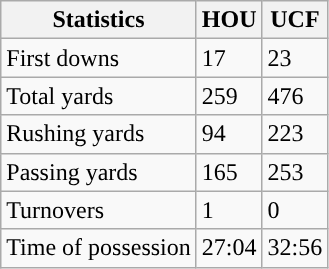<table class="wikitable" style="float: left;">
<tr>
<th>Statistics</th>
<th>HOU</th>
<th>UCF</th>
</tr>
<tr>
<td>First downs</td>
<td>17</td>
<td>23</td>
</tr>
<tr>
<td>Total yards</td>
<td>259</td>
<td>476</td>
</tr>
<tr>
<td>Rushing yards</td>
<td>94</td>
<td>223</td>
</tr>
<tr>
<td>Passing yards</td>
<td>165</td>
<td>253</td>
</tr>
<tr>
<td>Turnovers</td>
<td>1</td>
<td>0</td>
</tr>
<tr>
<td>Time of possession</td>
<td>27:04</td>
<td>32:56</td>
</tr>
</table>
